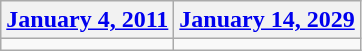<table class=wikitable>
<tr>
<th><a href='#'>January 4, 2011</a></th>
<th><a href='#'>January 14, 2029</a></th>
</tr>
<tr>
<td></td>
<td></td>
</tr>
</table>
